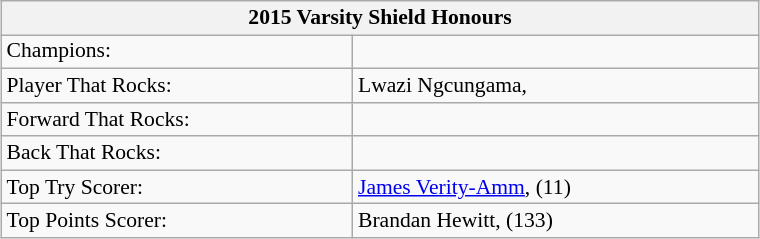<table class="wikitable" style="text-align:left; line-height:110%; font-size:90%; width:40%; margin:1em auto 1em auto;">
<tr>
<th colspan=2><strong>2015 Varsity Shield Honours</strong></th>
</tr>
<tr>
<td>Champions:</td>
<td></td>
</tr>
<tr>
<td>Player That Rocks:</td>
<td>Lwazi Ngcungama, </td>
</tr>
<tr>
<td>Forward That Rocks:</td>
<td></td>
</tr>
<tr>
<td>Back That Rocks:</td>
<td></td>
</tr>
<tr>
<td>Top Try Scorer:</td>
<td><a href='#'>James Verity-Amm</a>,  (11)</td>
</tr>
<tr>
<td>Top Points Scorer:</td>
<td>Brandan Hewitt,  (133)</td>
</tr>
</table>
